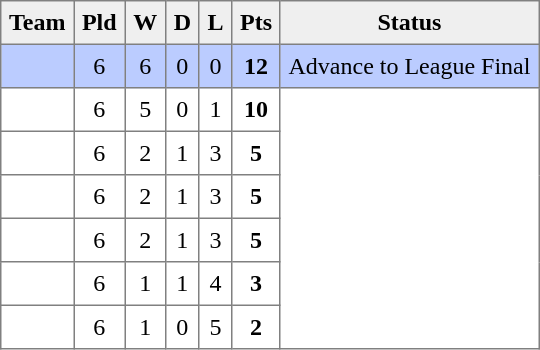<table style=border-collapse:collapse border=1 cellspacing=0 cellpadding=5>
<tr align=center bgcolor=#efefef>
<th>Team</th>
<th>Pld</th>
<th>W</th>
<th>D</th>
<th>L</th>
<th>Pts</th>
<th>Status</th>
</tr>
<tr align=center style="background:#bbccff;">
<td style="text-align:left;"> </td>
<td>6</td>
<td>6</td>
<td>0</td>
<td>0</td>
<td><strong>12</strong></td>
<td rowspan=1>Advance to League Final</td>
</tr>
<tr align=center style="background:#FFFFFF;">
<td style="text-align:left;"> </td>
<td>6</td>
<td>5</td>
<td>0</td>
<td>1</td>
<td><strong>10</strong></td>
<td rowspan=6></td>
</tr>
<tr align=center style="background:#FFFFFF;">
<td style="text-align:left;"> </td>
<td>6</td>
<td>2</td>
<td>1</td>
<td>3</td>
<td><strong>5</strong></td>
</tr>
<tr align=center style="background:#FFFFFF;">
<td style="text-align:left;"> </td>
<td>6</td>
<td>2</td>
<td>1</td>
<td>3</td>
<td><strong>5</strong></td>
</tr>
<tr align=center style="background:#FFFFFF;">
<td style="text-align:left;"> </td>
<td>6</td>
<td>2</td>
<td>1</td>
<td>3</td>
<td><strong>5</strong></td>
</tr>
<tr align=center style="background:#FFFFFF;">
<td style="text-align:left;"> </td>
<td>6</td>
<td>1</td>
<td>1</td>
<td>4</td>
<td><strong>3</strong></td>
</tr>
<tr align=center style="background:#FFFFFF;">
<td style="text-align:left;"> </td>
<td>6</td>
<td>1</td>
<td>0</td>
<td>5</td>
<td><strong>2</strong></td>
</tr>
</table>
